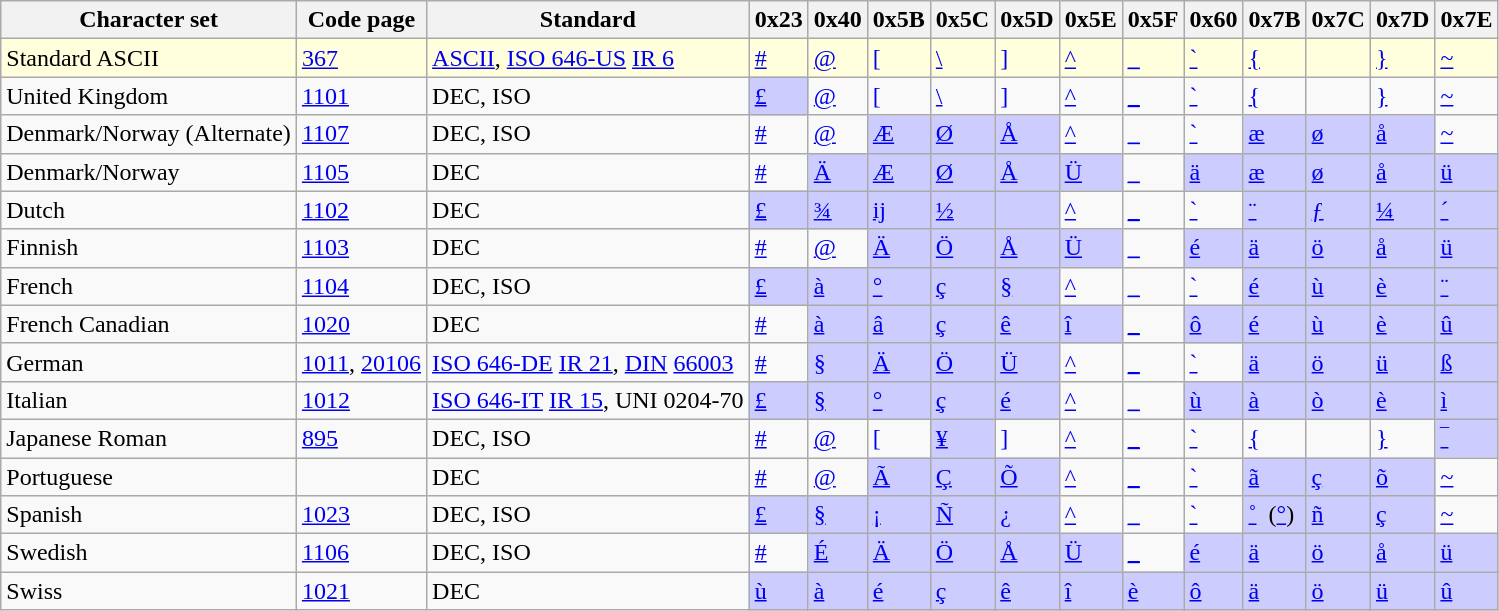<table class="wikitable sortable">
<tr>
<th>Character set</th>
<th>Code page</th>
<th>Standard</th>
<th>0x23</th>
<th>0x40</th>
<th>0x5B</th>
<th>0x5C</th>
<th>0x5D</th>
<th>0x5E</th>
<th>0x5F</th>
<th>0x60</th>
<th>0x7B</th>
<th>0x7C</th>
<th>0x7D</th>
<th>0x7E</th>
</tr>
<tr style="background:#FFFFDD;">
<td>Standard ASCII</td>
<td data-sort-value="0367"><a href='#'>367</a></td>
<td><a href='#'>ASCII</a>, <a href='#'>ISO&nbsp;646-US</a> <a href='#'>IR 6</a></td>
<td><a href='#'>#</a></td>
<td><a href='#'>@</a></td>
<td><a href='#'>&#91;</a></td>
<td><a href='#'>\</a></td>
<td><a href='#'>&#93;</a></td>
<td><a href='#'>^</a></td>
<td><a href='#'>_</a></td>
<td><a href='#'>`</a></td>
<td><a href='#'>{</a></td>
<td><a href='#'></a></td>
<td><a href='#'>}</a></td>
<td><a href='#'>~</a></td>
</tr>
<tr>
<td>United Kingdom</td>
<td><a href='#'>1101</a></td>
<td>DEC, ISO</td>
<td style="background:#ccf;"><a href='#'>£</a></td>
<td><a href='#'>@</a></td>
<td><a href='#'>&#91;</a></td>
<td><a href='#'>\</a></td>
<td><a href='#'>&#93;</a></td>
<td><a href='#'>^</a></td>
<td><a href='#'>_</a></td>
<td><a href='#'>`</a></td>
<td><a href='#'>{</a></td>
<td><a href='#'></a></td>
<td><a href='#'>}</a></td>
<td><a href='#'>~</a></td>
</tr>
<tr>
<td>Denmark/Norway (Alternate)</td>
<td><a href='#'>1107</a></td>
<td>DEC, ISO</td>
<td><a href='#'>#</a></td>
<td><a href='#'>@</a></td>
<td style="background:#ccf;"><a href='#'>Æ</a></td>
<td style="background:#ccf;"><a href='#'>Ø</a></td>
<td style="background:#ccf;"><a href='#'>Å</a></td>
<td><a href='#'>^</a></td>
<td><a href='#'>_</a></td>
<td><a href='#'>`</a></td>
<td style="background:#ccf;"><a href='#'>æ</a></td>
<td style="background:#ccf;"><a href='#'>ø</a></td>
<td style="background:#ccf;"><a href='#'>å</a></td>
<td><a href='#'>~</a></td>
</tr>
<tr>
<td>Denmark/Norway</td>
<td><a href='#'>1105</a></td>
<td>DEC</td>
<td><a href='#'>#</a></td>
<td style="background:#ccf;"><a href='#'>Ä</a></td>
<td style="background:#ccf;"><a href='#'>Æ</a></td>
<td style="background:#ccf;"><a href='#'>Ø</a></td>
<td style="background:#ccf;"><a href='#'>Å</a></td>
<td style="background:#ccf;"><a href='#'>Ü</a></td>
<td><a href='#'>_</a></td>
<td style="background:#ccf;"><a href='#'>ä</a></td>
<td style="background:#ccf;"><a href='#'>æ</a></td>
<td style="background:#ccf;"><a href='#'>ø</a></td>
<td style="background:#ccf;"><a href='#'>å</a></td>
<td style="background:#ccf;"><a href='#'>ü</a></td>
</tr>
<tr>
<td>Dutch</td>
<td><a href='#'>1102</a></td>
<td>DEC</td>
<td style="background:#ccf;"><a href='#'>£</a></td>
<td style="background:#ccf;"><a href='#'>¾</a></td>
<td style="background:#ccf;"><a href='#'>ĳ</a> </td>
<td style="background:#ccf;"><a href='#'>½</a></td>
<td style="background:#ccf;"><a href='#'></a> </td>
<td><a href='#'>^</a></td>
<td><a href='#'>_</a></td>
<td><a href='#'>`</a></td>
<td style="background:#ccf;"><a href='#'>¨</a></td>
<td style="background:#ccf;"><a href='#'>ƒ</a></td>
<td style="background:#ccf;"><a href='#'>¼</a></td>
<td style="background:#ccf;"><a href='#'>´</a> </td>
</tr>
<tr>
<td>Finnish</td>
<td><a href='#'>1103</a></td>
<td>DEC</td>
<td><a href='#'>#</a></td>
<td><a href='#'>@</a></td>
<td style="background:#ccf;"><a href='#'>Ä</a></td>
<td style="background:#ccf;"><a href='#'>Ö</a></td>
<td style="background:#ccf;"><a href='#'>Å</a></td>
<td style="background:#ccf;"><a href='#'>Ü</a></td>
<td><a href='#'>_</a></td>
<td style="background:#ccf;"><a href='#'>é</a></td>
<td style="background:#ccf;"><a href='#'>ä</a></td>
<td style="background:#ccf;"><a href='#'>ö</a></td>
<td style="background:#ccf;"><a href='#'>å</a></td>
<td style="background:#ccf;"><a href='#'>ü</a></td>
</tr>
<tr>
<td>French</td>
<td><a href='#'>1104</a></td>
<td>DEC, ISO</td>
<td style="background:#ccf;"><a href='#'>£</a></td>
<td style="background:#ccf;"><a href='#'>à</a></td>
<td style="background:#ccf;"><a href='#'>°</a> </td>
<td style="background:#ccf;"><a href='#'>ç</a></td>
<td style="background:#ccf;"><a href='#'>§</a></td>
<td><a href='#'>^</a></td>
<td><a href='#'>_</a></td>
<td><a href='#'>`</a></td>
<td style="background:#ccf;"><a href='#'>é</a></td>
<td style="background:#ccf;"><a href='#'>ù</a></td>
<td style="background:#ccf;"><a href='#'>è</a></td>
<td style="background:#ccf;"><a href='#'>¨</a> </td>
</tr>
<tr>
<td>French Canadian</td>
<td><a href='#'>1020</a></td>
<td>DEC</td>
<td><a href='#'>#</a></td>
<td style="background:#ccf;"><a href='#'>à</a></td>
<td style="background:#ccf;"><a href='#'>â</a></td>
<td style="background:#ccf;"><a href='#'>ç</a></td>
<td style="background:#ccf;"><a href='#'>ê</a></td>
<td style="background:#ccf;"><a href='#'>î</a></td>
<td><a href='#'>_</a></td>
<td style="background:#ccf;"><a href='#'>ô</a></td>
<td style="background:#ccf;"><a href='#'>é</a></td>
<td style="background:#ccf;"><a href='#'>ù</a></td>
<td style="background:#ccf;"><a href='#'>è</a></td>
<td style="background:#ccf;"><a href='#'>û</a></td>
</tr>
<tr>
<td>German</td>
<td><a href='#'>1011</a>, <a href='#'>20106</a></td>
<td><a href='#'>ISO&nbsp;646-DE</a> <a href='#'>IR 21</a>, <a href='#'>DIN</a> <a href='#'>66003</a></td>
<td><a href='#'>#</a></td>
<td style="background:#ccf;"><a href='#'>§</a></td>
<td style="background:#ccf;"><a href='#'>Ä</a></td>
<td style="background:#ccf;"><a href='#'>Ö</a></td>
<td style="background:#ccf;"><a href='#'>Ü</a></td>
<td><a href='#'>^</a></td>
<td><a href='#'>_</a></td>
<td><a href='#'>`</a></td>
<td style="background:#ccf;"><a href='#'>ä</a></td>
<td style="background:#ccf;"><a href='#'>ö</a></td>
<td style="background:#ccf;"><a href='#'>ü</a></td>
<td style="background:#ccf;"><a href='#'>ß</a></td>
</tr>
<tr>
<td>Italian</td>
<td><a href='#'>1012</a></td>
<td><a href='#'>ISO&nbsp;646-IT</a> <a href='#'>IR 15</a>, UNI 0204-70</td>
<td style="background:#ccf;"><a href='#'>£</a></td>
<td style="background:#ccf;"><a href='#'>§</a></td>
<td style="background:#ccf;"><a href='#'>°</a> </td>
<td style="background:#ccf;"><a href='#'>ç</a></td>
<td style="background:#ccf;"><a href='#'>é</a></td>
<td><a href='#'>^</a></td>
<td><a href='#'>_</a></td>
<td style="background:#ccf;"><a href='#'>ù</a></td>
<td style="background:#ccf;"><a href='#'>à</a></td>
<td style="background:#ccf;"><a href='#'>ò</a></td>
<td style="background:#ccf;"><a href='#'>è</a></td>
<td style="background:#ccf;"><a href='#'>ì</a></td>
</tr>
<tr>
<td>Japanese Roman</td>
<td data-sort-value="0895"><a href='#'>895</a></td>
<td>DEC, ISO</td>
<td><a href='#'>#</a></td>
<td><a href='#'>@</a></td>
<td><a href='#'>&#91;</a></td>
<td style="background:#ccf;"><a href='#'>¥</a></td>
<td><a href='#'>&#93;</a></td>
<td><a href='#'>^</a></td>
<td><a href='#'>_</a></td>
<td><a href='#'>`</a></td>
<td><a href='#'>{</a></td>
<td><a href='#'></a></td>
<td><a href='#'>}</a></td>
<td style="background:#ccf;"><a href='#'>‾</a></td>
</tr>
<tr>
<td>Portuguese</td>
<td></td>
<td>DEC</td>
<td><a href='#'>#</a></td>
<td><a href='#'>@</a> </td>
<td style="background:#ccf;"><a href='#'>Ã</a></td>
<td style="background:#ccf;"><a href='#'>Ç</a></td>
<td style="background:#ccf;"><a href='#'>Õ</a></td>
<td><a href='#'>^</a></td>
<td><a href='#'>_</a></td>
<td><a href='#'>`</a></td>
<td style="background:#ccf;"><a href='#'>ã</a></td>
<td style="background:#ccf;"><a href='#'>ç</a></td>
<td style="background:#ccf;"><a href='#'>õ</a></td>
<td><a href='#'>~</a></td>
</tr>
<tr>
<td>Spanish</td>
<td><a href='#'>1023</a></td>
<td>DEC, ISO</td>
<td style="background:#ccf;"><a href='#'>£</a></td>
<td style="background:#ccf;"><a href='#'>§</a></td>
<td style="background:#ccf;"><a href='#'>¡</a></td>
<td style="background:#ccf;"><a href='#'>Ñ</a></td>
<td style="background:#ccf;"><a href='#'>¿</a></td>
<td><a href='#'>^</a></td>
<td><a href='#'>_</a></td>
<td><a href='#'>`</a></td>
<td style="background:#ccf;"><a href='#'>˚</a>  (<a href='#'>°</a>)</td>
<td style="background:#ccf;"><a href='#'>ñ</a></td>
<td style="background:#ccf;"><a href='#'>ç</a></td>
<td><a href='#'>~</a></td>
</tr>
<tr>
<td>Swedish</td>
<td><a href='#'>1106</a></td>
<td>DEC, ISO</td>
<td><a href='#'>#</a></td>
<td style="background:#ccf;"><a href='#'>É</a></td>
<td style="background:#ccf;"><a href='#'>Ä</a></td>
<td style="background:#ccf;"><a href='#'>Ö</a></td>
<td style="background:#ccf;"><a href='#'>Å</a></td>
<td style="background:#ccf;"><a href='#'>Ü</a></td>
<td><a href='#'>_</a></td>
<td style="background:#ccf;"><a href='#'>é</a></td>
<td style="background:#ccf;"><a href='#'>ä</a></td>
<td style="background:#ccf;"><a href='#'>ö</a></td>
<td style="background:#ccf;"><a href='#'>å</a></td>
<td style="background:#ccf;"><a href='#'>ü</a></td>
</tr>
<tr>
<td>Swiss</td>
<td><a href='#'>1021</a></td>
<td>DEC</td>
<td style="background:#ccf;"><a href='#'>ù</a></td>
<td style="background:#ccf;"><a href='#'>à</a></td>
<td style="background:#ccf;"><a href='#'>é</a></td>
<td style="background:#ccf;"><a href='#'>ç</a></td>
<td style="background:#ccf;"><a href='#'>ê</a></td>
<td style="background:#ccf;"><a href='#'>î</a></td>
<td style="background:#ccf;"><a href='#'>è</a></td>
<td style="background:#ccf;"><a href='#'>ô</a></td>
<td style="background:#ccf;"><a href='#'>ä</a></td>
<td style="background:#ccf;"><a href='#'>ö</a></td>
<td style="background:#ccf;"><a href='#'>ü</a></td>
<td style="background:#ccf;"><a href='#'>û</a></td>
</tr>
</table>
